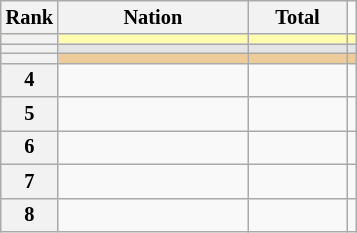<table class="wikitable sortable" style="text-align:center; font-size:85%">
<tr>
<th scope="col" style="width:20px;">Rank</th>
<th scope="col" style="width:120px;">Nation</th>
<th scope="col" style="width:60px;">Total</th>
</tr>
<tr bgcolor="fffcaf">
<th scope="row"></th>
<td align="left"></td>
<td></td>
<td></td>
</tr>
<tr bgcolor="e5e5e5">
<th scope="row"></th>
<td align="left"></td>
<td></td>
<td></td>
</tr>
<tr bgcolor="eecc99">
<th scope="row"></th>
<td align="left"></td>
<td></td>
<td></td>
</tr>
<tr>
<th scope="row">4</th>
<td align="left"></td>
<td></td>
<td></td>
</tr>
<tr>
<th scope="row">5</th>
<td align="left"></td>
<td></td>
<td></td>
</tr>
<tr>
<th scope="row">6</th>
<td align="left"></td>
<td></td>
<td></td>
</tr>
<tr>
<th scope="row">7</th>
<td align="left"></td>
<td></td>
<td></td>
</tr>
<tr>
<th scope="row">8</th>
<td align="left"></td>
<td></td>
<td></td>
</tr>
</table>
